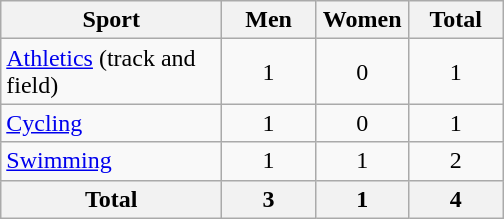<table class="wikitable sortable" style="text-align:center;">
<tr>
<th width=140>Sport</th>
<th width=55>Men</th>
<th width=55>Women</th>
<th width=55>Total</th>
</tr>
<tr>
<td align=left><a href='#'>Athletics</a> (track and field)</td>
<td>1</td>
<td>0</td>
<td>1</td>
</tr>
<tr>
<td align=left><a href='#'>Cycling</a></td>
<td>1</td>
<td>0</td>
<td>1</td>
</tr>
<tr>
<td align=left><a href='#'>Swimming</a></td>
<td>1</td>
<td>1</td>
<td>2</td>
</tr>
<tr>
<th>Total</th>
<th>3</th>
<th>1</th>
<th>4</th>
</tr>
</table>
